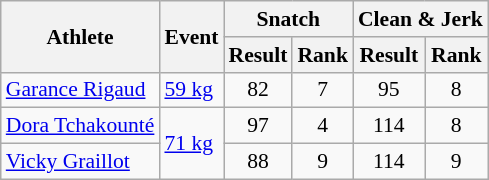<table class="wikitable" style="font-size:90%">
<tr>
<th rowspan="2">Athlete</th>
<th rowspan="2">Event</th>
<th colspan="2">Snatch</th>
<th colspan="2">Clean & Jerk</th>
</tr>
<tr>
<th>Result</th>
<th>Rank</th>
<th>Result</th>
<th>Rank</th>
</tr>
<tr align=center>
<td align=left><a href='#'>Garance Rigaud</a></td>
<td align=left><a href='#'>59 kg</a></td>
<td>82</td>
<td>7</td>
<td>95</td>
<td>8</td>
</tr>
<tr align=center>
<td align=left><a href='#'>Dora Tchakounté</a></td>
<td rowspan=2 align=left><a href='#'>71 kg</a></td>
<td>97</td>
<td>4</td>
<td>114</td>
<td>8</td>
</tr>
<tr align=center>
<td align=left><a href='#'>Vicky Graillot</a></td>
<td>88</td>
<td>9</td>
<td>114</td>
<td>9</td>
</tr>
</table>
